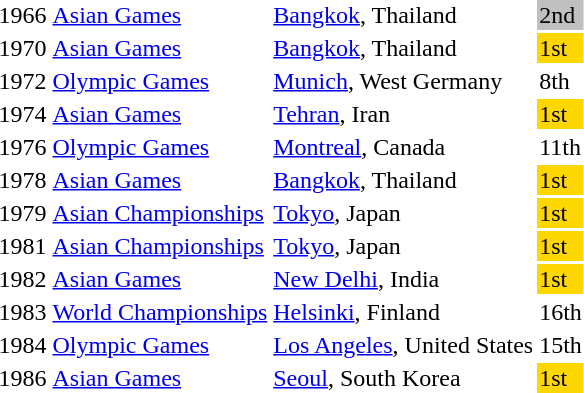<table>
<tr>
<td>1966</td>
<td><a href='#'>Asian Games</a></td>
<td><a href='#'>Bangkok</a>, Thailand</td>
<td bgcolor="silver">2nd</td>
<td></td>
</tr>
<tr>
<td>1970</td>
<td><a href='#'>Asian Games</a></td>
<td><a href='#'>Bangkok</a>, Thailand</td>
<td bgcolor="gold">1st</td>
<td></td>
</tr>
<tr>
<td>1972</td>
<td><a href='#'>Olympic Games</a></td>
<td><a href='#'>Munich</a>, West Germany</td>
<td>8th</td>
<td></td>
</tr>
<tr>
<td>1974</td>
<td><a href='#'>Asian Games</a></td>
<td><a href='#'>Tehran</a>, Iran</td>
<td bgcolor="gold">1st</td>
<td></td>
</tr>
<tr>
<td>1976</td>
<td><a href='#'>Olympic Games</a></td>
<td><a href='#'>Montreal</a>, Canada</td>
<td>11th</td>
<td></td>
</tr>
<tr>
<td>1978</td>
<td><a href='#'>Asian Games</a></td>
<td><a href='#'>Bangkok</a>, Thailand</td>
<td bgcolor="gold">1st</td>
<td></td>
</tr>
<tr>
<td>1979</td>
<td><a href='#'>Asian Championships</a></td>
<td><a href='#'>Tokyo</a>, Japan</td>
<td bgcolor="gold">1st</td>
<td></td>
</tr>
<tr>
<td>1981</td>
<td><a href='#'>Asian Championships</a></td>
<td><a href='#'>Tokyo</a>, Japan</td>
<td bgcolor="gold">1st</td>
<td></td>
</tr>
<tr>
<td>1982</td>
<td><a href='#'>Asian Games</a></td>
<td><a href='#'>New Delhi</a>, India</td>
<td bgcolor="gold">1st</td>
<td></td>
</tr>
<tr>
<td>1983</td>
<td><a href='#'>World Championships</a></td>
<td><a href='#'>Helsinki</a>, Finland</td>
<td>16th</td>
<td></td>
</tr>
<tr>
<td>1984</td>
<td><a href='#'>Olympic Games</a></td>
<td><a href='#'>Los Angeles</a>, United States</td>
<td>15th</td>
<td></td>
</tr>
<tr>
<td>1986</td>
<td><a href='#'>Asian Games</a></td>
<td><a href='#'>Seoul</a>, South Korea</td>
<td bgcolor="gold">1st</td>
<td></td>
</tr>
</table>
